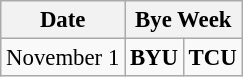<table class="wikitable" style="font-size:95%;">
<tr>
<th>Date</th>
<th colspan="2">Bye Week</th>
</tr>
<tr>
<td>November 1</td>
<td><strong>BYU</strong></td>
<td><strong>TCU</strong></td>
</tr>
</table>
